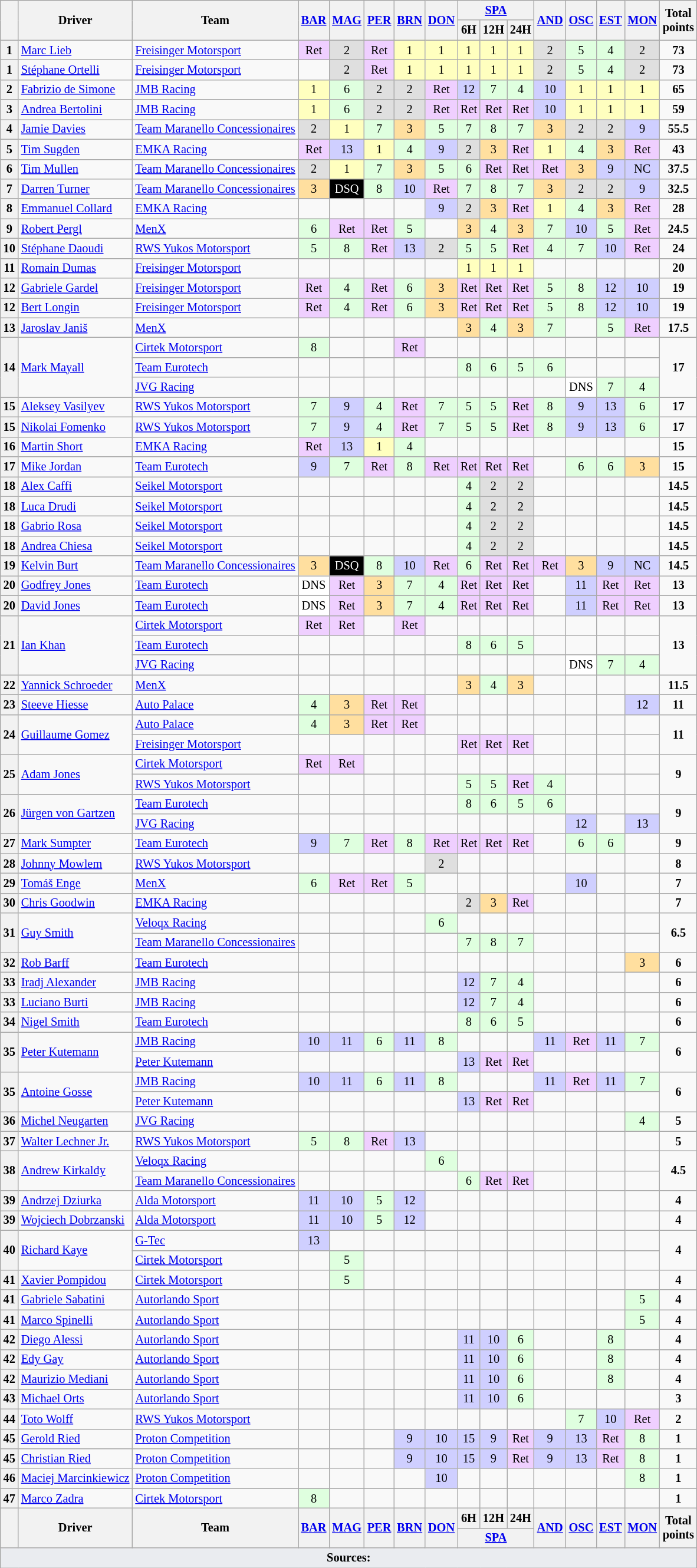<table class="wikitable" style="font-size: 85%; text-align:center;">
<tr>
<th rowspan=2 valign=middle></th>
<th rowspan=2 valign=middle>Driver</th>
<th rowspan=2 valign=middle>Team</th>
<th rowspan=2><a href='#'>BAR</a><br></th>
<th rowspan=2><a href='#'>MAG</a><br></th>
<th rowspan=2><a href='#'>PER</a><br></th>
<th rowspan=2><a href='#'>BRN</a><br></th>
<th rowspan=2><a href='#'>DON</a><br></th>
<th colspan=3><a href='#'>SPA</a> </th>
<th rowspan=2><a href='#'>AND</a><br></th>
<th rowspan=2><a href='#'>OSC</a><br></th>
<th rowspan=2><a href='#'>EST</a><br></th>
<th rowspan=2><a href='#'>MON</a><br></th>
<th rowspan=2 valign=middle>Total<br>points</th>
</tr>
<tr>
<th>6H</th>
<th>12H</th>
<th>24H</th>
</tr>
<tr>
<th>1</th>
<td align=left> <a href='#'>Marc Lieb</a></td>
<td align=left> <a href='#'>Freisinger Motorsport</a></td>
<td style="background:#EFCFFF;">Ret</td>
<td style="background:#DFDFDF;">2</td>
<td style="background:#EFCFFF;">Ret</td>
<td style="background:#FFFFBF;">1</td>
<td style="background:#FFFFBF;">1</td>
<td style="background:#FFFFBF;">1</td>
<td style="background:#FFFFBF;">1</td>
<td style="background:#FFFFBF;">1</td>
<td style="background:#DFDFDF;">2</td>
<td style="background:#DFFFDF;">5</td>
<td style="background:#DFFFDF;">4</td>
<td style="background:#DFDFDF;">2</td>
<td><strong>73</strong></td>
</tr>
<tr>
<th>1</th>
<td align=left> <a href='#'>Stéphane Ortelli</a></td>
<td align=left> <a href='#'>Freisinger Motorsport</a></td>
<td></td>
<td style="background:#DFDFDF;">2</td>
<td style="background:#EFCFFF;">Ret</td>
<td style="background:#FFFFBF;">1</td>
<td style="background:#FFFFBF;">1</td>
<td style="background:#FFFFBF;">1</td>
<td style="background:#FFFFBF;">1</td>
<td style="background:#FFFFBF;">1</td>
<td style="background:#DFDFDF;">2</td>
<td style="background:#DFFFDF;">5</td>
<td style="background:#DFFFDF;">4</td>
<td style="background:#DFDFDF;">2</td>
<td><strong>73</strong></td>
</tr>
<tr>
<th>2</th>
<td align=left> <a href='#'>Fabrizio de Simone</a></td>
<td align=left> <a href='#'>JMB Racing</a></td>
<td style="background:#FFFFBF;">1</td>
<td style="background:#DFFFDF;">6</td>
<td style="background:#DFDFDF;">2</td>
<td style="background:#DFDFDF;">2</td>
<td style="background:#EFCFFF;">Ret</td>
<td style="background:#CFCFFF;">12</td>
<td style="background:#DFFFDF;">7</td>
<td style="background:#DFFFDF;">4</td>
<td style="background:#CFCFFF;">10</td>
<td style="background:#FFFFBF;">1</td>
<td style="background:#FFFFBF;">1</td>
<td style="background:#FFFFBF;">1</td>
<td><strong>65</strong></td>
</tr>
<tr>
<th>3</th>
<td align=left> <a href='#'>Andrea Bertolini</a></td>
<td align=left> <a href='#'>JMB Racing</a></td>
<td style="background:#FFFFBF;">1</td>
<td style="background:#DFFFDF;">6</td>
<td style="background:#DFDFDF;">2</td>
<td style="background:#DFDFDF;">2</td>
<td style="background:#EFCFFF;">Ret</td>
<td style="background:#EFCFFF;">Ret</td>
<td style="background:#EFCFFF;">Ret</td>
<td style="background:#EFCFFF;">Ret</td>
<td style="background:#CFCFFF;">10</td>
<td style="background:#FFFFBF;">1</td>
<td style="background:#FFFFBF;">1</td>
<td style="background:#FFFFBF;">1</td>
<td><strong>59</strong></td>
</tr>
<tr>
<th>4</th>
<td align=left> <a href='#'>Jamie Davies</a></td>
<td align=left> <a href='#'>Team Maranello Concessionaires</a></td>
<td style="background:#DFDFDF;">2</td>
<td style="background:#FFFFBF;">1</td>
<td style="background:#DFFFDF;">7</td>
<td style="background:#FFDF9F;">3</td>
<td style="background:#DFFFDF;">5</td>
<td style="background:#DFFFDF;">7</td>
<td style="background:#DFFFDF;">8</td>
<td style="background:#DFFFDF;">7</td>
<td style="background:#FFDF9F;">3</td>
<td style="background:#DFDFDF;">2</td>
<td style="background:#DFDFDF;">2</td>
<td style="background:#CFCFFF;">9</td>
<td><strong>55.5</strong></td>
</tr>
<tr>
<th>5</th>
<td align=left> <a href='#'>Tim Sugden</a></td>
<td align=left> <a href='#'>EMKA Racing</a></td>
<td style="background:#EFCFFF;">Ret</td>
<td style="background:#CFCFFF;">13</td>
<td style="background:#FFFFBF;">1</td>
<td style="background:#DFFFDF;">4</td>
<td style="background:#CFCFFF;">9</td>
<td style="background:#DFDFDF;">2</td>
<td style="background:#FFDF9F;">3</td>
<td style="background:#EFCFFF;">Ret</td>
<td style="background:#FFFFBF;">1</td>
<td style="background:#DFFFDF;">4</td>
<td style="background:#FFDF9F;">3</td>
<td style="background:#EFCFFF;">Ret</td>
<td><strong>43</strong></td>
</tr>
<tr>
<th>6</th>
<td align=left> <a href='#'>Tim Mullen</a></td>
<td align=left> <a href='#'>Team Maranello Concessionaires</a></td>
<td style="background:#DFDFDF;">2</td>
<td style="background:#FFFFBF;">1</td>
<td style="background:#DFFFDF;">7</td>
<td style="background:#FFDF9F;">3</td>
<td style="background:#DFFFDF;">5</td>
<td style="background:#DFFFDF;">6</td>
<td style="background:#EFCFFF;">Ret</td>
<td style="background:#EFCFFF;">Ret</td>
<td style="background:#EFCFFF;">Ret</td>
<td style="background:#FFDF9F;">3</td>
<td style="background:#CFCFFF;">9</td>
<td style="background:#CFCFFF;">NC</td>
<td><strong>37.5</strong></td>
</tr>
<tr>
<th>7</th>
<td align=left> <a href='#'>Darren Turner</a></td>
<td align=left> <a href='#'>Team Maranello Concessionaires</a></td>
<td style="background:#FFDF9F;">3</td>
<td style="background-color:#000000; color:white">DSQ</td>
<td style="background:#DFFFDF;">8</td>
<td style="background:#CFCFFF;">10</td>
<td style="background:#EFCFFF;">Ret</td>
<td style="background:#DFFFDF;">7</td>
<td style="background:#DFFFDF;">8</td>
<td style="background:#DFFFDF;">7</td>
<td style="background:#FFDF9F;">3</td>
<td style="background:#DFDFDF;">2</td>
<td style="background:#DFDFDF;">2</td>
<td style="background:#CFCFFF;">9</td>
<td><strong>32.5</strong></td>
</tr>
<tr>
<th>8</th>
<td align=left> <a href='#'>Emmanuel Collard</a></td>
<td align=left> <a href='#'>EMKA Racing</a></td>
<td></td>
<td></td>
<td></td>
<td></td>
<td style="background:#CFCFFF;">9</td>
<td style="background:#DFDFDF;">2</td>
<td style="background:#FFDF9F;">3</td>
<td style="background:#EFCFFF;">Ret</td>
<td style="background:#FFFFBF;">1</td>
<td style="background:#DFFFDF;">4</td>
<td style="background:#FFDF9F;">3</td>
<td style="background:#EFCFFF;">Ret</td>
<td><strong>28</strong></td>
</tr>
<tr>
<th>9</th>
<td align=left> <a href='#'>Robert Pergl</a></td>
<td align=left> <a href='#'>MenX</a></td>
<td style="background:#DFFFDF;">6</td>
<td style="background:#EFCFFF;">Ret</td>
<td style="background:#EFCFFF;">Ret</td>
<td style="background:#DFFFDF;">5</td>
<td></td>
<td style="background:#FFDF9F;">3</td>
<td style="background:#DFFFDF;">4</td>
<td style="background:#FFDF9F;">3</td>
<td style="background:#DFFFDF;">7</td>
<td style="background:#CFCFFF;">10</td>
<td style="background:#DFFFDF;">5</td>
<td style="background:#EFCFFF;">Ret</td>
<td><strong>24.5</strong></td>
</tr>
<tr>
<th>10</th>
<td align=left> <a href='#'>Stéphane Daoudi</a></td>
<td align=left> <a href='#'>RWS Yukos Motorsport</a></td>
<td style="background:#DFFFDF;">5</td>
<td style="background:#DFFFDF;">8</td>
<td style="background:#EFCFFF;">Ret</td>
<td style="background:#CFCFFF;">13</td>
<td style="background:#DFDFDF;">2</td>
<td style="background:#DFFFDF;">5</td>
<td style="background:#DFFFDF;">5</td>
<td style="background:#EFCFFF;">Ret</td>
<td style="background:#DFFFDF;">4</td>
<td style="background:#DFFFDF;">7</td>
<td style="background:#CFCFFF;">10</td>
<td style="background:#EFCFFF;">Ret</td>
<td><strong>24</strong></td>
</tr>
<tr>
<th>11</th>
<td align=left> <a href='#'>Romain Dumas</a></td>
<td align=left> <a href='#'>Freisinger Motorsport</a></td>
<td></td>
<td></td>
<td></td>
<td></td>
<td></td>
<td style="background:#FFFFBF;">1</td>
<td style="background:#FFFFBF;">1</td>
<td style="background:#FFFFBF;">1</td>
<td></td>
<td></td>
<td></td>
<td></td>
<td><strong>20</strong></td>
</tr>
<tr>
<th>12</th>
<td align=left> <a href='#'>Gabriele Gardel</a></td>
<td align=left> <a href='#'>Freisinger Motorsport</a></td>
<td style="background:#EFCFFF;">Ret</td>
<td style="background:#DFFFDF;">4</td>
<td style="background:#EFCFFF;">Ret</td>
<td style="background:#DFFFDF;">6</td>
<td style="background:#FFDF9F;">3</td>
<td style="background:#EFCFFF;">Ret</td>
<td style="background:#EFCFFF;">Ret</td>
<td style="background:#EFCFFF;">Ret</td>
<td style="background:#DFFFDF;">5</td>
<td style="background:#DFFFDF;">8</td>
<td style="background:#CFCFFF;">12</td>
<td style="background:#CFCFFF;">10</td>
<td><strong>19</strong></td>
</tr>
<tr>
<th>12</th>
<td align=left> <a href='#'>Bert Longin</a></td>
<td align=left> <a href='#'>Freisinger Motorsport</a></td>
<td style="background:#EFCFFF;">Ret</td>
<td style="background:#DFFFDF;">4</td>
<td style="background:#EFCFFF;">Ret</td>
<td style="background:#DFFFDF;">6</td>
<td style="background:#FFDF9F;">3</td>
<td style="background:#EFCFFF;">Ret</td>
<td style="background:#EFCFFF;">Ret</td>
<td style="background:#EFCFFF;">Ret</td>
<td style="background:#DFFFDF;">5</td>
<td style="background:#DFFFDF;">8</td>
<td style="background:#CFCFFF;">12</td>
<td style="background:#CFCFFF;">10</td>
<td><strong>19</strong></td>
</tr>
<tr>
<th>13</th>
<td align=left> <a href='#'>Jaroslav Janiš</a></td>
<td align=left> <a href='#'>MenX</a></td>
<td></td>
<td></td>
<td></td>
<td></td>
<td></td>
<td style="background:#FFDF9F;">3</td>
<td style="background:#DFFFDF;">4</td>
<td style="background:#FFDF9F;">3</td>
<td style="background:#DFFFDF;">7</td>
<td></td>
<td style="background:#DFFFDF;">5</td>
<td style="background:#EFCFFF;">Ret</td>
<td><strong>17.5</strong></td>
</tr>
<tr>
<th rowspan=3>14</th>
<td rowspan=3 align=left> <a href='#'>Mark Mayall</a></td>
<td align=left> <a href='#'>Cirtek Motorsport</a></td>
<td style="background:#DFFFDF;">8</td>
<td></td>
<td></td>
<td style="background:#EFCFFF;">Ret</td>
<td></td>
<td></td>
<td></td>
<td></td>
<td></td>
<td></td>
<td></td>
<td></td>
<td rowspan=3><strong>17</strong></td>
</tr>
<tr>
<td align=left> <a href='#'>Team Eurotech</a></td>
<td></td>
<td></td>
<td></td>
<td></td>
<td></td>
<td style="background:#DFFFDF;">8</td>
<td style="background:#DFFFDF;">6</td>
<td style="background:#DFFFDF;">5</td>
<td style="background:#DFFFDF;">6</td>
<td></td>
<td></td>
<td></td>
</tr>
<tr>
<td align=left> <a href='#'>JVG Racing</a></td>
<td></td>
<td></td>
<td></td>
<td></td>
<td></td>
<td></td>
<td></td>
<td></td>
<td></td>
<td style="background:#FFFFFF;">DNS</td>
<td style="background:#DFFFDF;">7</td>
<td style="background:#DFFFDF;">4</td>
</tr>
<tr>
<th>15</th>
<td align=left> <a href='#'>Aleksey Vasilyev</a></td>
<td align=left> <a href='#'>RWS Yukos Motorsport</a></td>
<td style="background:#DFFFDF;">7</td>
<td style="background:#CFCFFF;">9</td>
<td style="background:#DFFFDF;">4</td>
<td style="background:#EFCFFF;">Ret</td>
<td style="background:#DFFFDF;">7</td>
<td style="background:#DFFFDF;">5</td>
<td style="background:#DFFFDF;">5</td>
<td style="background:#EFCFFF;">Ret</td>
<td style="background:#DFFFDF;">8</td>
<td style="background:#CFCFFF;">9</td>
<td style="background:#CFCFFF;">13</td>
<td style="background:#DFFFDF;">6</td>
<td><strong>17</strong></td>
</tr>
<tr>
<th>15</th>
<td align=left> <a href='#'>Nikolai Fomenko</a></td>
<td align=left> <a href='#'>RWS Yukos Motorsport</a></td>
<td style="background:#DFFFDF;">7</td>
<td style="background:#CFCFFF;">9</td>
<td style="background:#DFFFDF;">4</td>
<td style="background:#EFCFFF;">Ret</td>
<td style="background:#DFFFDF;">7</td>
<td style="background:#DFFFDF;">5</td>
<td style="background:#DFFFDF;">5</td>
<td style="background:#EFCFFF;">Ret</td>
<td style="background:#DFFFDF;">8</td>
<td style="background:#CFCFFF;">9</td>
<td style="background:#CFCFFF;">13</td>
<td style="background:#DFFFDF;">6</td>
<td><strong>17</strong></td>
</tr>
<tr>
<th>16</th>
<td align=left> <a href='#'>Martin Short</a></td>
<td align=left> <a href='#'>EMKA Racing</a></td>
<td style="background:#EFCFFF;">Ret</td>
<td style="background:#CFCFFF;">13</td>
<td style="background:#FFFFBF;">1</td>
<td style="background:#DFFFDF;">4</td>
<td></td>
<td></td>
<td></td>
<td></td>
<td></td>
<td></td>
<td></td>
<td></td>
<td><strong>15</strong></td>
</tr>
<tr>
<th>17</th>
<td align=left> <a href='#'>Mike Jordan</a></td>
<td align=left> <a href='#'>Team Eurotech</a></td>
<td style="background:#CFCFFF;">9</td>
<td style="background:#DFFFDF;">7</td>
<td style="background:#EFCFFF;">Ret</td>
<td style="background:#DFFFDF;">8</td>
<td style="background:#EFCFFF;">Ret</td>
<td style="background:#EFCFFF;">Ret</td>
<td style="background:#EFCFFF;">Ret</td>
<td style="background:#EFCFFF;">Ret</td>
<td></td>
<td style="background:#DFFFDF;">6</td>
<td style="background:#DFFFDF;">6</td>
<td style="background:#FFDF9F;">3</td>
<td><strong>15</strong></td>
</tr>
<tr>
<th>18</th>
<td align=left> <a href='#'>Alex Caffi</a></td>
<td align=left> <a href='#'>Seikel Motorsport</a></td>
<td></td>
<td></td>
<td></td>
<td></td>
<td></td>
<td style="background:#DFFFDF;">4</td>
<td style="background:#DFDFDF;">2</td>
<td style="background:#DFDFDF;">2</td>
<td></td>
<td></td>
<td></td>
<td></td>
<td><strong>14.5</strong></td>
</tr>
<tr>
<th>18</th>
<td align=left> <a href='#'>Luca Drudi</a></td>
<td align=left> <a href='#'>Seikel Motorsport</a></td>
<td></td>
<td></td>
<td></td>
<td></td>
<td></td>
<td style="background:#DFFFDF;">4</td>
<td style="background:#DFDFDF;">2</td>
<td style="background:#DFDFDF;">2</td>
<td></td>
<td></td>
<td></td>
<td></td>
<td><strong>14.5</strong></td>
</tr>
<tr>
<th>18</th>
<td align=left> <a href='#'>Gabrio Rosa</a></td>
<td align=left> <a href='#'>Seikel Motorsport</a></td>
<td></td>
<td></td>
<td></td>
<td></td>
<td></td>
<td style="background:#DFFFDF;">4</td>
<td style="background:#DFDFDF;">2</td>
<td style="background:#DFDFDF;">2</td>
<td></td>
<td></td>
<td></td>
<td></td>
<td><strong>14.5</strong></td>
</tr>
<tr>
<th>18</th>
<td align=left> <a href='#'>Andrea Chiesa</a></td>
<td align=left> <a href='#'>Seikel Motorsport</a></td>
<td></td>
<td></td>
<td></td>
<td></td>
<td></td>
<td style="background:#DFFFDF;">4</td>
<td style="background:#DFDFDF;">2</td>
<td style="background:#DFDFDF;">2</td>
<td></td>
<td></td>
<td></td>
<td></td>
<td><strong>14.5</strong></td>
</tr>
<tr>
<th>19</th>
<td align=left> <a href='#'>Kelvin Burt</a></td>
<td align=left> <a href='#'>Team Maranello Concessionaires</a></td>
<td style="background:#FFDF9F;">3</td>
<td style="background-color:#000000; color:white">DSQ</td>
<td style="background:#DFFFDF;">8</td>
<td style="background:#CFCFFF;">10</td>
<td style="background:#EFCFFF;">Ret</td>
<td style="background:#DFFFDF;">6</td>
<td style="background:#EFCFFF;">Ret</td>
<td style="background:#EFCFFF;">Ret</td>
<td style="background:#EFCFFF;">Ret</td>
<td style="background:#FFDF9F;">3</td>
<td style="background:#CFCFFF;">9</td>
<td style="background:#CFCFFF;">NC</td>
<td><strong>14.5</strong></td>
</tr>
<tr>
<th>20</th>
<td align=left> <a href='#'>Godfrey Jones</a></td>
<td align=left> <a href='#'>Team Eurotech</a></td>
<td style="background:#FFFFFF;">DNS</td>
<td style="background:#EFCFFF;">Ret</td>
<td style="background:#FFDF9F;">3</td>
<td style="background:#DFFFDF;">7</td>
<td style="background:#DFFFDF;">4</td>
<td style="background:#EFCFFF;">Ret</td>
<td style="background:#EFCFFF;">Ret</td>
<td style="background:#EFCFFF;">Ret</td>
<td></td>
<td style="background:#CFCFFF;">11</td>
<td style="background:#EFCFFF;">Ret</td>
<td style="background:#EFCFFF;">Ret</td>
<td><strong>13</strong></td>
</tr>
<tr>
<th>20</th>
<td align=left> <a href='#'>David Jones</a></td>
<td align=left> <a href='#'>Team Eurotech</a></td>
<td style="background:#FFFFFF;">DNS</td>
<td style="background:#EFCFFF;">Ret</td>
<td style="background:#FFDF9F;">3</td>
<td style="background:#DFFFDF;">7</td>
<td style="background:#DFFFDF;">4</td>
<td style="background:#EFCFFF;">Ret</td>
<td style="background:#EFCFFF;">Ret</td>
<td style="background:#EFCFFF;">Ret</td>
<td></td>
<td style="background:#CFCFFF;">11</td>
<td style="background:#EFCFFF;">Ret</td>
<td style="background:#EFCFFF;">Ret</td>
<td><strong>13</strong></td>
</tr>
<tr>
<th rowspan=3>21</th>
<td rowspan=3 align=left> <a href='#'>Ian Khan</a></td>
<td align=left> <a href='#'>Cirtek Motorsport</a></td>
<td style="background:#EFCFFF;">Ret</td>
<td style="background:#EFCFFF;">Ret</td>
<td></td>
<td style="background:#EFCFFF;">Ret</td>
<td></td>
<td></td>
<td></td>
<td></td>
<td></td>
<td></td>
<td></td>
<td></td>
<td rowspan=3><strong>13</strong></td>
</tr>
<tr>
<td align=left> <a href='#'>Team Eurotech</a></td>
<td></td>
<td></td>
<td></td>
<td></td>
<td></td>
<td style="background:#DFFFDF;">8</td>
<td style="background:#DFFFDF;">6</td>
<td style="background:#DFFFDF;">5</td>
<td></td>
<td></td>
<td></td>
<td></td>
</tr>
<tr>
<td align=left> <a href='#'>JVG Racing</a></td>
<td></td>
<td></td>
<td></td>
<td></td>
<td></td>
<td></td>
<td></td>
<td></td>
<td></td>
<td style="background:#FFFFFF;">DNS</td>
<td style="background:#DFFFDF;">7</td>
<td style="background:#DFFFDF;">4</td>
</tr>
<tr>
<th>22</th>
<td align=left> <a href='#'>Yannick Schroeder</a></td>
<td align=left> <a href='#'>MenX</a></td>
<td></td>
<td></td>
<td></td>
<td></td>
<td></td>
<td style="background:#FFDF9F;">3</td>
<td style="background:#DFFFDF;">4</td>
<td style="background:#FFDF9F;">3</td>
<td></td>
<td></td>
<td></td>
<td></td>
<td><strong>11.5</strong></td>
</tr>
<tr>
<th>23</th>
<td align=left> <a href='#'>Steeve Hiesse</a></td>
<td align=left> <a href='#'>Auto Palace</a></td>
<td style="background:#DFFFDF;">4</td>
<td style="background:#FFDF9F;">3</td>
<td style="background:#EFCFFF;">Ret</td>
<td style="background:#EFCFFF;">Ret</td>
<td></td>
<td></td>
<td></td>
<td></td>
<td></td>
<td></td>
<td></td>
<td style="background:#CFCFFF;">12</td>
<td><strong>11</strong></td>
</tr>
<tr>
<th rowspan=2>24</th>
<td rowspan=2 align=left> <a href='#'>Guillaume Gomez</a></td>
<td align=left> <a href='#'>Auto Palace</a></td>
<td style="background:#DFFFDF;">4</td>
<td style="background:#FFDF9F;">3</td>
<td style="background:#EFCFFF;">Ret</td>
<td style="background:#EFCFFF;">Ret</td>
<td></td>
<td></td>
<td></td>
<td></td>
<td></td>
<td></td>
<td></td>
<td></td>
<td rowspan=2><strong>11</strong></td>
</tr>
<tr>
<td align=left> <a href='#'>Freisinger Motorsport</a></td>
<td></td>
<td></td>
<td></td>
<td></td>
<td></td>
<td style="background:#EFCFFF;">Ret</td>
<td style="background:#EFCFFF;">Ret</td>
<td style="background:#EFCFFF;">Ret</td>
<td></td>
<td></td>
<td></td>
<td></td>
</tr>
<tr>
<th rowspan=2>25</th>
<td rowspan=2 align=left> <a href='#'>Adam Jones</a></td>
<td align=left> <a href='#'>Cirtek Motorsport</a></td>
<td style="background:#EFCFFF;">Ret</td>
<td style="background:#EFCFFF;">Ret</td>
<td></td>
<td></td>
<td></td>
<td></td>
<td></td>
<td></td>
<td></td>
<td></td>
<td></td>
<td></td>
<td rowspan=2><strong>9</strong></td>
</tr>
<tr>
<td align=left> <a href='#'>RWS Yukos Motorsport</a></td>
<td></td>
<td></td>
<td></td>
<td></td>
<td></td>
<td style="background:#DFFFDF;">5</td>
<td style="background:#DFFFDF;">5</td>
<td style="background:#EFCFFF;">Ret</td>
<td style="background:#DFFFDF;">4</td>
<td></td>
<td></td>
<td></td>
</tr>
<tr>
<th rowspan=2>26</th>
<td rowspan=2 align=left> <a href='#'>Jürgen von Gartzen</a></td>
<td align=left> <a href='#'>Team Eurotech</a></td>
<td></td>
<td></td>
<td></td>
<td></td>
<td></td>
<td style="background:#DFFFDF;">8</td>
<td style="background:#DFFFDF;">6</td>
<td style="background:#DFFFDF;">5</td>
<td style="background:#DFFFDF;">6</td>
<td></td>
<td></td>
<td></td>
<td rowspan=2><strong>9</strong></td>
</tr>
<tr>
<td align=left> <a href='#'>JVG Racing</a></td>
<td></td>
<td></td>
<td></td>
<td></td>
<td></td>
<td></td>
<td></td>
<td></td>
<td></td>
<td style="background:#CFCFFF;">12</td>
<td></td>
<td style="background:#CFCFFF;">13</td>
</tr>
<tr>
<th>27</th>
<td align=left> <a href='#'>Mark Sumpter</a></td>
<td align=left> <a href='#'>Team Eurotech</a></td>
<td style="background:#CFCFFF;">9</td>
<td style="background:#DFFFDF;">7</td>
<td style="background:#EFCFFF;">Ret</td>
<td style="background:#DFFFDF;">8</td>
<td style="background:#EFCFFF;">Ret</td>
<td style="background:#EFCFFF;">Ret</td>
<td style="background:#EFCFFF;">Ret</td>
<td style="background:#EFCFFF;">Ret</td>
<td></td>
<td style="background:#DFFFDF;">6</td>
<td style="background:#DFFFDF;">6</td>
<td></td>
<td><strong>9</strong></td>
</tr>
<tr>
<th>28</th>
<td align=left> <a href='#'>Johnny Mowlem</a></td>
<td align=left> <a href='#'>RWS Yukos Motorsport</a></td>
<td></td>
<td></td>
<td></td>
<td></td>
<td style="background:#DFDFDF;">2</td>
<td></td>
<td></td>
<td></td>
<td></td>
<td></td>
<td></td>
<td></td>
<td><strong>8</strong></td>
</tr>
<tr>
<th>29</th>
<td align=left> <a href='#'>Tomáš Enge</a></td>
<td align=left> <a href='#'>MenX</a></td>
<td style="background:#DFFFDF;">6</td>
<td style="background:#EFCFFF;">Ret</td>
<td style="background:#EFCFFF;">Ret</td>
<td style="background:#DFFFDF;">5</td>
<td></td>
<td></td>
<td></td>
<td></td>
<td></td>
<td style="background:#CFCFFF;">10</td>
<td></td>
<td></td>
<td><strong>7</strong></td>
</tr>
<tr>
<th>30</th>
<td align=left> <a href='#'>Chris Goodwin</a></td>
<td align=left> <a href='#'>EMKA Racing</a></td>
<td></td>
<td></td>
<td></td>
<td></td>
<td></td>
<td style="background:#DFDFDF;">2</td>
<td style="background:#FFDF9F;">3</td>
<td style="background:#EFCFFF;">Ret</td>
<td></td>
<td></td>
<td></td>
<td></td>
<td><strong>7</strong></td>
</tr>
<tr>
<th rowspan=2>31</th>
<td rowspan=2 align=left> <a href='#'>Guy Smith</a></td>
<td align=left> <a href='#'>Veloqx Racing</a></td>
<td></td>
<td></td>
<td></td>
<td></td>
<td style="background:#DFFFDF;">6</td>
<td></td>
<td></td>
<td></td>
<td></td>
<td></td>
<td></td>
<td></td>
<td rowspan=2><strong>6.5</strong></td>
</tr>
<tr>
<td align=left> <a href='#'>Team Maranello Concessionaires</a></td>
<td></td>
<td></td>
<td></td>
<td></td>
<td></td>
<td style="background:#DFFFDF;">7</td>
<td style="background:#DFFFDF;">8</td>
<td style="background:#DFFFDF;">7</td>
<td></td>
<td></td>
<td></td>
<td></td>
</tr>
<tr>
<th>32</th>
<td align=left> <a href='#'>Rob Barff</a></td>
<td align=left> <a href='#'>Team Eurotech</a></td>
<td></td>
<td></td>
<td></td>
<td></td>
<td></td>
<td></td>
<td></td>
<td></td>
<td></td>
<td></td>
<td></td>
<td style="background:#FFDF9F;">3</td>
<td><strong>6</strong></td>
</tr>
<tr>
<th>33</th>
<td align=left> <a href='#'>Iradj Alexander</a></td>
<td align=left> <a href='#'>JMB Racing</a></td>
<td></td>
<td></td>
<td></td>
<td></td>
<td></td>
<td style="background:#CFCFFF;">12</td>
<td style="background:#DFFFDF;">7</td>
<td style="background:#DFFFDF;">4</td>
<td></td>
<td></td>
<td></td>
<td></td>
<td><strong>6</strong></td>
</tr>
<tr>
<th>33</th>
<td align=left> <a href='#'>Luciano Burti</a></td>
<td align=left> <a href='#'>JMB Racing</a></td>
<td></td>
<td></td>
<td></td>
<td></td>
<td></td>
<td style="background:#CFCFFF;">12</td>
<td style="background:#DFFFDF;">7</td>
<td style="background:#DFFFDF;">4</td>
<td></td>
<td></td>
<td></td>
<td></td>
<td><strong>6</strong></td>
</tr>
<tr>
<th>34</th>
<td align=left> <a href='#'>Nigel Smith</a></td>
<td align=left> <a href='#'>Team Eurotech</a></td>
<td></td>
<td></td>
<td></td>
<td></td>
<td></td>
<td style="background:#DFFFDF;">8</td>
<td style="background:#DFFFDF;">6</td>
<td style="background:#DFFFDF;">5</td>
<td></td>
<td></td>
<td></td>
<td></td>
<td><strong>6</strong></td>
</tr>
<tr>
<th rowspan=2>35</th>
<td rowspan=2 align=left> <a href='#'>Peter Kutemann</a></td>
<td align=left> <a href='#'>JMB Racing</a></td>
<td style="background:#CFCFFF;">10</td>
<td style="background:#CFCFFF;">11</td>
<td style="background:#DFFFDF;">6</td>
<td style="background:#CFCFFF;">11</td>
<td style="background:#DFFFDF;">8</td>
<td></td>
<td></td>
<td></td>
<td style="background:#CFCFFF;">11</td>
<td style="background:#EFCFFF;">Ret</td>
<td style="background:#CFCFFF;">11</td>
<td style="background:#DFFFDF;">7</td>
<td rowspan=2><strong>6</strong></td>
</tr>
<tr>
<td align=left> <a href='#'>Peter Kutemann</a></td>
<td></td>
<td></td>
<td></td>
<td></td>
<td></td>
<td style="background:#CFCFFF;">13</td>
<td style="background:#EFCFFF;">Ret</td>
<td style="background:#EFCFFF;">Ret</td>
<td></td>
<td></td>
<td></td>
<td></td>
</tr>
<tr>
<th rowspan=2>35</th>
<td rowspan=2 align=left> <a href='#'>Antoine Gosse</a></td>
<td align=left> <a href='#'>JMB Racing</a></td>
<td style="background:#CFCFFF;">10</td>
<td style="background:#CFCFFF;">11</td>
<td style="background:#DFFFDF;">6</td>
<td style="background:#CFCFFF;">11</td>
<td style="background:#DFFFDF;">8</td>
<td></td>
<td></td>
<td></td>
<td style="background:#CFCFFF;">11</td>
<td style="background:#EFCFFF;">Ret</td>
<td style="background:#CFCFFF;">11</td>
<td style="background:#DFFFDF;">7</td>
<td rowspan=2><strong>6</strong></td>
</tr>
<tr>
<td align=left> <a href='#'>Peter Kutemann</a></td>
<td></td>
<td></td>
<td></td>
<td></td>
<td></td>
<td style="background:#CFCFFF;">13</td>
<td style="background:#EFCFFF;">Ret</td>
<td style="background:#EFCFFF;">Ret</td>
<td></td>
<td></td>
<td></td>
<td></td>
</tr>
<tr>
<th>36</th>
<td align=left> <a href='#'>Michel Neugarten</a></td>
<td align=left> <a href='#'>JVG Racing</a></td>
<td></td>
<td></td>
<td></td>
<td></td>
<td></td>
<td></td>
<td></td>
<td></td>
<td></td>
<td></td>
<td></td>
<td style="background:#DFFFDF;">4</td>
<td><strong>5</strong></td>
</tr>
<tr>
<th>37</th>
<td align=left> <a href='#'>Walter Lechner Jr.</a></td>
<td align=left> <a href='#'>RWS Yukos Motorsport</a></td>
<td style="background:#DFFFDF;">5</td>
<td style="background:#DFFFDF;">8</td>
<td style="background:#EFCFFF;">Ret</td>
<td style="background:#CFCFFF;">13</td>
<td></td>
<td></td>
<td></td>
<td></td>
<td></td>
<td></td>
<td></td>
<td></td>
<td><strong>5</strong></td>
</tr>
<tr>
<th rowspan=2>38</th>
<td rowspan=2 align=left> <a href='#'>Andrew Kirkaldy</a></td>
<td align=left> <a href='#'>Veloqx Racing</a></td>
<td></td>
<td></td>
<td></td>
<td></td>
<td style="background:#DFFFDF;">6</td>
<td></td>
<td></td>
<td></td>
<td></td>
<td></td>
<td></td>
<td></td>
<td rowspan=2><strong>4.5</strong></td>
</tr>
<tr>
<td align=left> <a href='#'>Team Maranello Concessionaires</a></td>
<td></td>
<td></td>
<td></td>
<td></td>
<td></td>
<td style="background:#DFFFDF;">6</td>
<td style="background:#EFCFFF;">Ret</td>
<td style="background:#EFCFFF;">Ret</td>
<td></td>
<td></td>
<td></td>
<td></td>
</tr>
<tr>
<th>39</th>
<td align=left> <a href='#'>Andrzej Dziurka</a></td>
<td align=left> <a href='#'>Alda Motorsport</a></td>
<td style="background:#CFCFFF;">11</td>
<td style="background:#CFCFFF;">10</td>
<td style="background:#DFFFDF;">5</td>
<td style="background:#CFCFFF;">12</td>
<td></td>
<td></td>
<td></td>
<td></td>
<td></td>
<td></td>
<td></td>
<td></td>
<td><strong>4</strong></td>
</tr>
<tr>
<th>39</th>
<td align=left> <a href='#'>Wojciech Dobrzanski</a></td>
<td align=left> <a href='#'>Alda Motorsport</a></td>
<td style="background:#CFCFFF;">11</td>
<td style="background:#CFCFFF;">10</td>
<td style="background:#DFFFDF;">5</td>
<td style="background:#CFCFFF;">12</td>
<td></td>
<td></td>
<td></td>
<td></td>
<td></td>
<td></td>
<td></td>
<td></td>
<td><strong>4</strong></td>
</tr>
<tr>
<th rowspan=2>40</th>
<td rowspan=2 align=left> <a href='#'>Richard Kaye</a></td>
<td align=left> <a href='#'>G-Tec</a></td>
<td style="background:#CFCFFF;">13</td>
<td></td>
<td></td>
<td></td>
<td></td>
<td></td>
<td></td>
<td></td>
<td></td>
<td></td>
<td></td>
<td></td>
<td rowspan=2><strong>4</strong></td>
</tr>
<tr>
<td align=left> <a href='#'>Cirtek Motorsport</a></td>
<td></td>
<td style="background:#DFFFDF;">5</td>
<td></td>
<td></td>
<td></td>
<td></td>
<td></td>
<td></td>
<td></td>
<td></td>
<td></td>
<td></td>
</tr>
<tr>
<th>41</th>
<td align=left> <a href='#'>Xavier Pompidou</a></td>
<td align=left> <a href='#'>Cirtek Motorsport</a></td>
<td></td>
<td style="background:#DFFFDF;">5</td>
<td></td>
<td></td>
<td></td>
<td></td>
<td></td>
<td></td>
<td></td>
<td></td>
<td></td>
<td></td>
<td><strong>4</strong></td>
</tr>
<tr>
<th>41</th>
<td align=left> <a href='#'>Gabriele Sabatini</a></td>
<td align=left> <a href='#'>Autorlando Sport</a></td>
<td></td>
<td></td>
<td></td>
<td></td>
<td></td>
<td></td>
<td></td>
<td></td>
<td></td>
<td></td>
<td></td>
<td style="background:#DFFFDF;">5</td>
<td><strong>4</strong></td>
</tr>
<tr>
<th>41</th>
<td align=left> <a href='#'>Marco Spinelli</a></td>
<td align=left> <a href='#'>Autorlando Sport</a></td>
<td></td>
<td></td>
<td></td>
<td></td>
<td></td>
<td></td>
<td></td>
<td></td>
<td></td>
<td></td>
<td></td>
<td style="background:#DFFFDF;">5</td>
<td><strong>4</strong></td>
</tr>
<tr>
<th>42</th>
<td align=left> <a href='#'>Diego Alessi</a></td>
<td align=left> <a href='#'>Autorlando Sport</a></td>
<td></td>
<td></td>
<td></td>
<td></td>
<td></td>
<td style="background:#CFCFFF;">11</td>
<td style="background:#CFCFFF;">10</td>
<td style="background:#DFFFDF;">6</td>
<td></td>
<td></td>
<td style="background:#DFFFDF;">8</td>
<td></td>
<td><strong>4</strong></td>
</tr>
<tr>
<th>42</th>
<td align=left> <a href='#'>Edy Gay</a></td>
<td align=left> <a href='#'>Autorlando Sport</a></td>
<td></td>
<td></td>
<td></td>
<td></td>
<td></td>
<td style="background:#CFCFFF;">11</td>
<td style="background:#CFCFFF;">10</td>
<td style="background:#DFFFDF;">6</td>
<td></td>
<td></td>
<td style="background:#DFFFDF;">8</td>
<td></td>
<td><strong>4</strong></td>
</tr>
<tr>
<th>42</th>
<td align=left> <a href='#'>Maurizio Mediani</a></td>
<td align=left> <a href='#'>Autorlando Sport</a></td>
<td></td>
<td></td>
<td></td>
<td></td>
<td></td>
<td style="background:#CFCFFF;">11</td>
<td style="background:#CFCFFF;">10</td>
<td style="background:#DFFFDF;">6</td>
<td></td>
<td></td>
<td style="background:#DFFFDF;">8</td>
<td></td>
<td><strong>4</strong></td>
</tr>
<tr>
<th>43</th>
<td align=left> <a href='#'>Michael Orts</a></td>
<td align=left> <a href='#'>Autorlando Sport</a></td>
<td></td>
<td></td>
<td></td>
<td></td>
<td></td>
<td style="background:#CFCFFF;">11</td>
<td style="background:#CFCFFF;">10</td>
<td style="background:#DFFFDF;">6</td>
<td></td>
<td></td>
<td></td>
<td></td>
<td><strong>3</strong></td>
</tr>
<tr>
<th>44</th>
<td align=left> <a href='#'>Toto Wolff</a></td>
<td align=left> <a href='#'>RWS Yukos Motorsport</a></td>
<td></td>
<td></td>
<td></td>
<td></td>
<td></td>
<td></td>
<td></td>
<td></td>
<td></td>
<td style="background:#DFFFDF;">7</td>
<td style="background:#CFCFFF;">10</td>
<td style="background:#EFCFFF;">Ret</td>
<td><strong>2</strong></td>
</tr>
<tr>
<th>45</th>
<td align=left> <a href='#'>Gerold Ried</a></td>
<td align=left> <a href='#'>Proton Competition</a></td>
<td></td>
<td></td>
<td></td>
<td style="background:#CFCFFF;">9</td>
<td style="background:#CFCFFF;">10</td>
<td style="background:#CFCFFF;">15</td>
<td style="background:#CFCFFF;">9</td>
<td style="background:#EFCFFF;">Ret</td>
<td style="background:#CFCFFF;">9</td>
<td style="background:#CFCFFF;">13</td>
<td style="background:#EFCFFF;">Ret</td>
<td style="background:#DFFFDF;">8</td>
<td><strong>1</strong></td>
</tr>
<tr>
<th>45</th>
<td align=left> <a href='#'>Christian Ried</a></td>
<td align=left> <a href='#'>Proton Competition</a></td>
<td></td>
<td></td>
<td></td>
<td style="background:#CFCFFF;">9</td>
<td style="background:#CFCFFF;">10</td>
<td style="background:#CFCFFF;">15</td>
<td style="background:#CFCFFF;">9</td>
<td style="background:#EFCFFF;">Ret</td>
<td style="background:#CFCFFF;">9</td>
<td style="background:#CFCFFF;">13</td>
<td style="background:#EFCFFF;">Ret</td>
<td style="background:#DFFFDF;">8</td>
<td><strong>1</strong></td>
</tr>
<tr>
<th>46</th>
<td align=left> <a href='#'>Maciej Marcinkiewicz</a></td>
<td align=left> <a href='#'>Proton Competition</a></td>
<td></td>
<td></td>
<td></td>
<td></td>
<td style="background:#CFCFFF;">10</td>
<td></td>
<td></td>
<td></td>
<td></td>
<td></td>
<td></td>
<td style="background:#DFFFDF;">8</td>
<td><strong>1</strong></td>
</tr>
<tr>
<th>47</th>
<td align=left> <a href='#'>Marco Zadra</a></td>
<td align=left> <a href='#'>Cirtek Motorsport</a></td>
<td style="background:#DFFFDF;">8</td>
<td></td>
<td></td>
<td></td>
<td></td>
<td></td>
<td></td>
<td></td>
<td></td>
<td></td>
<td></td>
<td></td>
<td><strong>1</strong></td>
</tr>
<tr>
<th rowspan=2 valign=middle></th>
<th rowspan=2 valign=middle>Driver</th>
<th rowspan=2 valign=middle>Team</th>
<th rowspan=2><a href='#'>BAR</a><br></th>
<th rowspan=2><a href='#'>MAG</a><br></th>
<th rowspan=2><a href='#'>PER</a><br></th>
<th rowspan=2><a href='#'>BRN</a><br></th>
<th rowspan=2><a href='#'>DON</a><br></th>
<th>6H</th>
<th>12H</th>
<th>24H</th>
<th rowspan=2><a href='#'>AND</a><br></th>
<th rowspan=2><a href='#'>OSC</a><br></th>
<th rowspan=2><a href='#'>EST</a><br></th>
<th rowspan=2><a href='#'>MON</a><br></th>
<th rowspan=2 valign=middle>Total<br>points</th>
</tr>
<tr>
<th colspan=3><a href='#'>SPA</a> </th>
</tr>
<tr class="sortbottom">
<td colspan="16" style="background-color:#EAECF0;text-align:center"><strong>Sources:</strong></td>
</tr>
</table>
